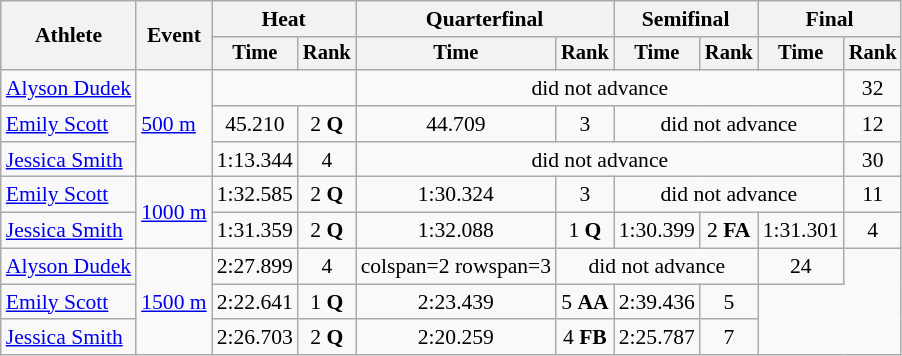<table class=wikitable style=font-size:90%;text-align:center>
<tr>
<th rowspan=2>Athlete</th>
<th rowspan=2>Event</th>
<th colspan=2>Heat</th>
<th colspan=2>Quarterfinal</th>
<th colspan=2>Semifinal</th>
<th colspan=2>Final</th>
</tr>
<tr style=font-size:95%>
<th>Time</th>
<th>Rank</th>
<th>Time</th>
<th>Rank</th>
<th>Time</th>
<th>Rank</th>
<th>Time</th>
<th>Rank</th>
</tr>
<tr>
<td align=left><a href='#'>Alyson Dudek</a></td>
<td align=left rowspan=3><a href='#'>500 m</a></td>
<td colspan=2></td>
<td colspan=5>did not advance</td>
<td>32</td>
</tr>
<tr>
<td align=left><a href='#'>Emily Scott</a></td>
<td>45.210</td>
<td>2 <strong>Q</strong></td>
<td>44.709</td>
<td>3</td>
<td colspan=3>did not advance</td>
<td>12</td>
</tr>
<tr>
<td align=left><a href='#'>Jessica Smith</a></td>
<td>1:13.344</td>
<td>4</td>
<td colspan=5>did not advance</td>
<td>30</td>
</tr>
<tr>
<td align=left><a href='#'>Emily Scott</a></td>
<td align=left rowspan=2><a href='#'>1000 m</a></td>
<td>1:32.585</td>
<td>2 <strong>Q</strong></td>
<td>1:30.324</td>
<td>3</td>
<td colspan=3>did not advance</td>
<td>11</td>
</tr>
<tr>
<td align=left><a href='#'>Jessica Smith</a></td>
<td>1:31.359</td>
<td>2 <strong>Q</strong></td>
<td>1:32.088</td>
<td>1 <strong>Q</strong></td>
<td>1:30.399</td>
<td>2 <strong>FA</strong></td>
<td>1:31.301</td>
<td>4</td>
</tr>
<tr>
<td align=left><a href='#'>Alyson Dudek</a></td>
<td align=left rowspan=3><a href='#'>1500 m</a></td>
<td>2:27.899</td>
<td>4</td>
<td>colspan=2 rowspan=3 </td>
<td colspan=3>did not advance</td>
<td>24</td>
</tr>
<tr>
<td align=left><a href='#'>Emily Scott</a></td>
<td>2:22.641</td>
<td>1 <strong>Q</strong></td>
<td>2:23.439</td>
<td>5 <strong>AA</strong></td>
<td>2:39.436</td>
<td>5</td>
</tr>
<tr>
<td align=left><a href='#'>Jessica Smith</a></td>
<td>2:26.703</td>
<td>2 <strong>Q</strong></td>
<td>2:20.259</td>
<td>4 <strong>FB</strong></td>
<td>2:25.787</td>
<td>7</td>
</tr>
</table>
